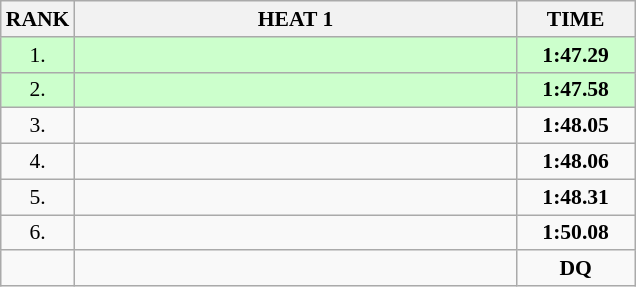<table class="wikitable" style="border-collapse: collapse; font-size: 90%;">
<tr>
<th>RANK</th>
<th style="width: 20em">HEAT 1</th>
<th style="width: 5em">TIME</th>
</tr>
<tr style="background:#ccffcc;">
<td align="center">1.</td>
<td></td>
<td align="center"><strong>1:47.29</strong></td>
</tr>
<tr style="background:#ccffcc;">
<td align="center">2.</td>
<td></td>
<td align="center"><strong>1:47.58</strong></td>
</tr>
<tr>
<td align="center">3.</td>
<td></td>
<td align="center"><strong>1:48.05</strong></td>
</tr>
<tr>
<td align="center">4.</td>
<td></td>
<td align="center"><strong>1:48.06</strong></td>
</tr>
<tr>
<td align="center">5.</td>
<td></td>
<td align="center"><strong>1:48.31</strong></td>
</tr>
<tr>
<td align="center">6.</td>
<td></td>
<td align="center"><strong>1:50.08</strong></td>
</tr>
<tr>
<td align="center"></td>
<td></td>
<td align="center"><strong>DQ</strong></td>
</tr>
</table>
